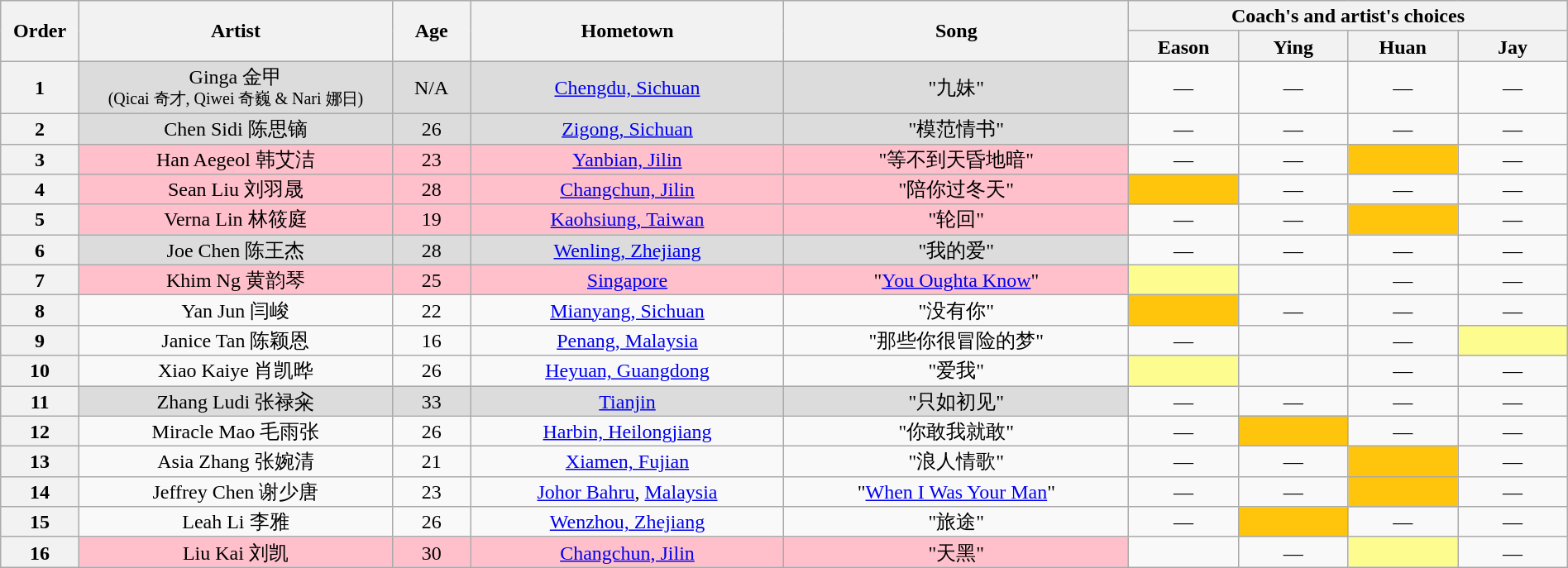<table class="wikitable" style="text-align:center; line-height:17px; width:100%;">
<tr>
<th scope="col" rowspan="2" style="width:05%;">Order</th>
<th scope="col" rowspan="2" style="width:20%;">Artist</th>
<th scope="col" rowspan="2" style="width:05%;">Age</th>
<th scope="col" rowspan="2" style="width:20%;">Hometown</th>
<th scope="col" rowspan="2" style="width:22%;">Song</th>
<th scope="col" colspan="4" style="width:28%;">Coach's and artist's choices</th>
</tr>
<tr>
<th style="width:07%;">Eason</th>
<th style="width:07%;">Ying</th>
<th style="width:07%;">Huan</th>
<th style="width:07%;">Jay</th>
</tr>
<tr>
<th>1</th>
<td style="background:#DCDCDC;">Ginga 金甲<br><small>(Qicai 奇才, Qiwei 奇巍 & Nari 娜日)</small></td>
<td style="background:#DCDCDC;">N/A</td>
<td style="background:#DCDCDC;"><a href='#'>Chengdu, Sichuan</a></td>
<td style="background:#DCDCDC;">"九妹"</td>
<td>—</td>
<td>—</td>
<td>—</td>
<td>—</td>
</tr>
<tr>
<th>2</th>
<td style="background:#DCDCDC;">Chen Sidi 陈思镝</td>
<td style="background:#DCDCDC;">26</td>
<td style="background:#DCDCDC;"><a href='#'>Zigong, Sichuan</a></td>
<td style="background:#DCDCDC;">"模范情书"</td>
<td>—</td>
<td>—</td>
<td>—</td>
<td>—</td>
</tr>
<tr>
<th>3</th>
<td style="background:pink;">Han Aegeol 韩艾洁</td>
<td style="background:pink;">23</td>
<td style="background:pink;"><a href='#'>Yanbian, Jilin</a></td>
<td style="background:pink;">"等不到天昏地暗"</td>
<td>—</td>
<td>—</td>
<td style="background:#FFC40C;"><strong></strong></td>
<td>—</td>
</tr>
<tr>
<th>4</th>
<td style="background:pink;">Sean Liu 刘羽晟</td>
<td style="background:pink;">28</td>
<td style="background:pink;"><a href='#'>Changchun, Jilin</a></td>
<td style="background:pink;">"陪你过冬天"</td>
<td style="background:#FFC40C;"><strong></strong></td>
<td>—</td>
<td>—</td>
<td>—</td>
</tr>
<tr>
<th>5</th>
<td style="background:pink;">Verna Lin 林筱庭</td>
<td style="background:pink;">19</td>
<td style="background:pink;"><a href='#'>Kaohsiung, Taiwan</a></td>
<td style="background:pink;">"轮回"</td>
<td>—</td>
<td>—</td>
<td style="background:#FFC40C;"><strong></strong></td>
<td>—</td>
</tr>
<tr>
<th>6</th>
<td style="background:#DCDCDC;">Joe Chen 陈王杰</td>
<td style="background:#DCDCDC;">28</td>
<td style="background:#DCDCDC;"><a href='#'>Wenling, Zhejiang</a></td>
<td style="background:#DCDCDC;">"我的爱"</td>
<td>—</td>
<td>—</td>
<td>—</td>
<td>—</td>
</tr>
<tr>
<th>7</th>
<td style="background:pink;">Khim Ng 黄韵琴</td>
<td style="background:pink;">25</td>
<td style="background:pink;"><a href='#'>Singapore</a></td>
<td style="background:pink;">"<a href='#'>You Oughta Know</a>"</td>
<td style="background:#fdfc8f;"><strong></strong></td>
<td><strong></strong></td>
<td>—</td>
<td>—</td>
</tr>
<tr>
<th>8</th>
<td>Yan Jun 闫峻</td>
<td>22</td>
<td><a href='#'>Mianyang, Sichuan</a></td>
<td>"没有你"</td>
<td style="background:#FFC40C;"><strong></strong></td>
<td>—</td>
<td>—</td>
<td>—</td>
</tr>
<tr>
<th>9</th>
<td>Janice Tan 陈颖恩</td>
<td>16</td>
<td><a href='#'>Penang, Malaysia</a></td>
<td>"那些你很冒险的梦"</td>
<td>—</td>
<td><strong></strong></td>
<td>—</td>
<td style="background:#fdfc8f;"><strong></strong></td>
</tr>
<tr>
<th>10</th>
<td>Xiao Kaiye 肖凯晔</td>
<td>26</td>
<td><a href='#'>Heyuan, Guangdong</a></td>
<td>"爱我"</td>
<td style="background:#fdfc8f;"><strong></strong></td>
<td><strong></strong></td>
<td>—</td>
<td>—</td>
</tr>
<tr>
<th>11</th>
<td style="background:#DCDCDC;">Zhang Ludi 张禄籴</td>
<td style="background:#DCDCDC;">33</td>
<td style="background:#DCDCDC;"><a href='#'>Tianjin</a></td>
<td style="background:#DCDCDC;">"只如初见"</td>
<td>—</td>
<td>—</td>
<td>—</td>
<td>—</td>
</tr>
<tr>
<th>12</th>
<td>Miracle Mao 毛雨张</td>
<td>26</td>
<td><a href='#'>Harbin, Heilongjiang</a></td>
<td>"你敢我就敢"</td>
<td>—</td>
<td style="background:#FFC40C;"><strong></strong></td>
<td>—</td>
<td>—</td>
</tr>
<tr>
<th>13</th>
<td>Asia Zhang 张婉清</td>
<td>21</td>
<td><a href='#'>Xiamen, Fujian</a></td>
<td>"浪人情歌"</td>
<td>—</td>
<td>—</td>
<td style="background:#FFC40C;"><strong></strong></td>
<td>—</td>
</tr>
<tr>
<th>14</th>
<td>Jeffrey Chen 谢少唐</td>
<td>23</td>
<td><a href='#'>Johor Bahru</a>, <a href='#'>Malaysia</a></td>
<td>"<a href='#'>When I Was Your Man</a>"</td>
<td>—</td>
<td>—</td>
<td style="background:#FFC40C;"><strong></strong></td>
<td>—</td>
</tr>
<tr>
<th>15</th>
<td>Leah Li 李雅</td>
<td>26</td>
<td><a href='#'>Wenzhou, Zhejiang</a></td>
<td>"旅途"</td>
<td>—</td>
<td style="background:#FFC40C;"><strong></strong></td>
<td>—</td>
<td>—</td>
</tr>
<tr>
<th>16</th>
<td style="background:pink;">Liu Kai 刘凯</td>
<td style="background:pink;">30</td>
<td style="background:pink;"><a href='#'>Changchun, Jilin</a></td>
<td style="background:pink;">"天黑"</td>
<td><strong></strong></td>
<td>—</td>
<td style="background:#fdfc8f;"><strong></strong></td>
<td>—</td>
</tr>
</table>
